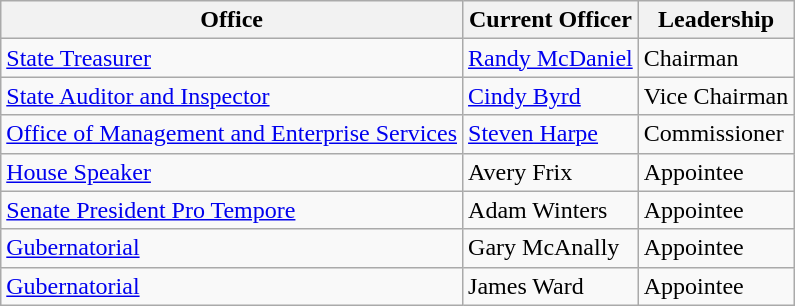<table class=wikitable>
<tr>
<th>Office</th>
<th>Current Officer</th>
<th>Leadership</th>
</tr>
<tr>
<td><a href='#'>State Treasurer</a></td>
<td><a href='#'>Randy McDaniel</a></td>
<td>Chairman</td>
</tr>
<tr>
<td><a href='#'>State Auditor and Inspector</a></td>
<td><a href='#'>Cindy Byrd</a></td>
<td>Vice Chairman</td>
</tr>
<tr>
<td><a href='#'>Office of Management and Enterprise Services</a></td>
<td><a href='#'>Steven Harpe</a></td>
<td>Commissioner</td>
</tr>
<tr>
<td><a href='#'>House Speaker</a></td>
<td>Avery Frix</td>
<td>Appointee</td>
</tr>
<tr>
<td><a href='#'>Senate President Pro Tempore</a></td>
<td>Adam Winters</td>
<td>Appointee</td>
</tr>
<tr>
<td><a href='#'>Gubernatorial</a></td>
<td>Gary McAnally</td>
<td>Appointee</td>
</tr>
<tr>
<td><a href='#'>Gubernatorial</a></td>
<td>James Ward</td>
<td>Appointee</td>
</tr>
</table>
